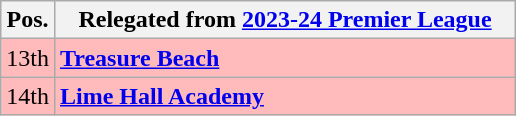<table class="wikitable">
<tr>
<th>Pos.</th>
<th width=300>Relegated from <a href='#'>2023-24 Premier League</a></th>
</tr>
<tr style="background: #FFBBBB;">
<td>13th</td>
<td><strong><a href='#'>Treasure Beach</a></strong></td>
</tr>
<tr style="background: #FFBBBB;">
<td>14th</td>
<td><strong><a href='#'>Lime Hall Academy</a></strong></td>
</tr>
</table>
